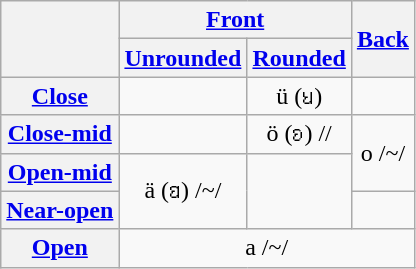<table class="wikitable" style="text-align:center">
<tr>
<th rowspan="2"></th>
<th colspan="2"><a href='#'>Front</a></th>
<th rowspan="2"><a href='#'>Back</a></th>
</tr>
<tr class="small">
<th><a href='#'>Unrounded</a></th>
<th><a href='#'>Rounded</a></th>
</tr>
<tr>
<th><a href='#'>Close</a></th>
<td></td>
<td>ü (ꞟ) </td>
<td></td>
</tr>
<tr>
<th><a href='#'>Close-mid</a></th>
<td></td>
<td>ö (ꞝ) //</td>
<td rowspan="2">o /~/</td>
</tr>
<tr>
<th><a href='#'>Open-mid</a></th>
<td rowspan="2">ä (ꞛ) /~/</td>
<td rowspan="2"></td>
</tr>
<tr>
<th><a href='#'>Near-open</a></th>
<td></td>
</tr>
<tr>
<th><a href='#'>Open</a></th>
<td colspan="3">a /~/</td>
</tr>
</table>
